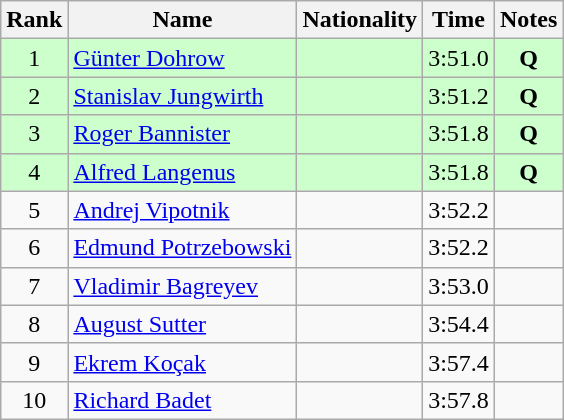<table class="wikitable sortable" style="text-align:center">
<tr>
<th>Rank</th>
<th>Name</th>
<th>Nationality</th>
<th>Time</th>
<th>Notes</th>
</tr>
<tr bgcolor=ccffcc>
<td>1</td>
<td align=left><a href='#'>Günter Dohrow</a></td>
<td align=left></td>
<td>3:51.0</td>
<td><strong>Q</strong></td>
</tr>
<tr bgcolor=ccffcc>
<td>2</td>
<td align=left><a href='#'>Stanislav Jungwirth</a></td>
<td align=left></td>
<td>3:51.2</td>
<td><strong>Q</strong></td>
</tr>
<tr bgcolor=ccffcc>
<td>3</td>
<td align=left><a href='#'>Roger Bannister</a></td>
<td align=left></td>
<td>3:51.8</td>
<td><strong>Q</strong></td>
</tr>
<tr bgcolor=ccffcc>
<td>4</td>
<td align=left><a href='#'>Alfred Langenus</a></td>
<td align=left></td>
<td>3:51.8</td>
<td><strong>Q</strong></td>
</tr>
<tr>
<td>5</td>
<td align=left><a href='#'>Andrej Vipotnik</a></td>
<td align=left></td>
<td>3:52.2</td>
<td></td>
</tr>
<tr>
<td>6</td>
<td align=left><a href='#'>Edmund Potrzebowski</a></td>
<td align=left></td>
<td>3:52.2</td>
<td></td>
</tr>
<tr>
<td>7</td>
<td align=left><a href='#'>Vladimir Bagreyev</a></td>
<td align=left></td>
<td>3:53.0</td>
<td></td>
</tr>
<tr>
<td>8</td>
<td align=left><a href='#'>August Sutter</a></td>
<td align=left></td>
<td>3:54.4</td>
<td></td>
</tr>
<tr>
<td>9</td>
<td align=left><a href='#'>Ekrem Koçak</a></td>
<td align=left></td>
<td>3:57.4</td>
<td></td>
</tr>
<tr>
<td>10</td>
<td align=left><a href='#'>Richard Badet</a></td>
<td align=left></td>
<td>3:57.8</td>
<td></td>
</tr>
</table>
